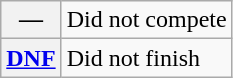<table class="wikitable">
<tr>
<th scope="row">—</th>
<td>Did not compete</td>
</tr>
<tr>
<th scope="row"><a href='#'>DNF</a></th>
<td>Did not finish</td>
</tr>
</table>
